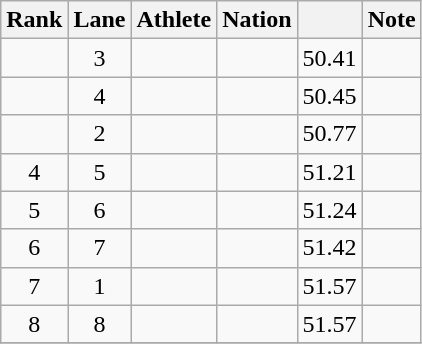<table class="wikitable sortable" style="text-align:center">
<tr>
<th scope="col">Rank</th>
<th scope="col">Lane</th>
<th scope="col">Athlete</th>
<th scope="col">Nation</th>
<th scope="col"></th>
<th scope="col">Note</th>
</tr>
<tr>
<td></td>
<td>3</td>
<td style="text-align:left"></td>
<td style="text-align:left"></td>
<td>50.41</td>
<td></td>
</tr>
<tr>
<td></td>
<td>4</td>
<td style="text-align:left"></td>
<td style="text-align:left"></td>
<td>50.45</td>
<td></td>
</tr>
<tr>
<td></td>
<td>2</td>
<td style="text-align:left"></td>
<td style="text-align:left"></td>
<td>50.77</td>
<td></td>
</tr>
<tr>
<td>4</td>
<td>5</td>
<td style="text-align:left"></td>
<td style="text-align:left"></td>
<td>51.21</td>
<td></td>
</tr>
<tr>
<td>5</td>
<td>6</td>
<td style="text-align:left"></td>
<td style="text-align:left"></td>
<td>51.24</td>
<td></td>
</tr>
<tr>
<td>6</td>
<td>7</td>
<td style="text-align:left"></td>
<td style="text-align:left"></td>
<td>51.42</td>
<td></td>
</tr>
<tr>
<td>7</td>
<td>1</td>
<td style="text-align:left"></td>
<td style="text-align:left"></td>
<td>51.57</td>
<td></td>
</tr>
<tr>
<td>8</td>
<td>8</td>
<td style="text-align:left"></td>
<td style="text-align:left"></td>
<td>51.57</td>
<td></td>
</tr>
<tr>
</tr>
</table>
